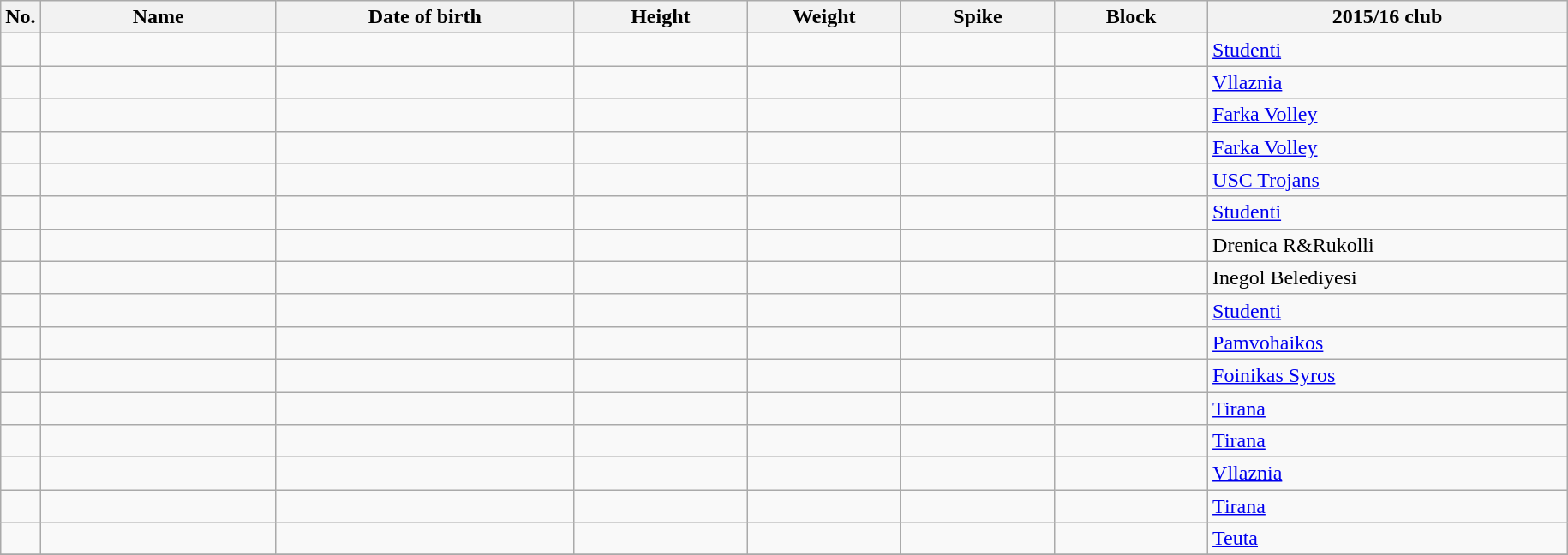<table class="wikitable sortable" style="font-size:100%; text-align:center;">
<tr>
<th>No.</th>
<th style="width:11em">Name</th>
<th style="width:14em">Date of birth</th>
<th style="width:8em">Height</th>
<th style="width:7em">Weight</th>
<th style="width:7em">Spike</th>
<th style="width:7em">Block</th>
<th style="width:17em">2015/16 club</th>
</tr>
<tr>
<td></td>
<td align=left></td>
<td align=right></td>
<td></td>
<td></td>
<td></td>
<td></td>
<td align=left> <a href='#'>Studenti</a></td>
</tr>
<tr>
<td></td>
<td align=left></td>
<td align=right></td>
<td></td>
<td></td>
<td></td>
<td></td>
<td align=left> <a href='#'>Vllaznia</a></td>
</tr>
<tr>
<td></td>
<td align=left></td>
<td align=right></td>
<td></td>
<td></td>
<td></td>
<td></td>
<td align=left> <a href='#'>Farka Volley</a></td>
</tr>
<tr>
<td></td>
<td align=left></td>
<td align=right></td>
<td></td>
<td></td>
<td></td>
<td></td>
<td align=left> <a href='#'>Farka Volley</a></td>
</tr>
<tr>
<td></td>
<td align=left></td>
<td align=right></td>
<td></td>
<td></td>
<td></td>
<td></td>
<td align=left> <a href='#'>USC Trojans</a></td>
</tr>
<tr>
<td></td>
<td align=left></td>
<td align=right></td>
<td></td>
<td></td>
<td></td>
<td></td>
<td align=left> <a href='#'>Studenti</a></td>
</tr>
<tr>
<td></td>
<td align=left></td>
<td align=right></td>
<td></td>
<td></td>
<td></td>
<td></td>
<td align=left> Drenica R&Rukolli</td>
</tr>
<tr>
<td></td>
<td align=left></td>
<td align=right></td>
<td></td>
<td></td>
<td></td>
<td></td>
<td align=left> Inegol Belediyesi</td>
</tr>
<tr>
<td></td>
<td align=left></td>
<td align=right></td>
<td></td>
<td></td>
<td></td>
<td></td>
<td align=left> <a href='#'>Studenti</a></td>
</tr>
<tr>
<td></td>
<td align=left></td>
<td align=right></td>
<td></td>
<td></td>
<td></td>
<td></td>
<td align=left> <a href='#'>Pamvohaikos</a></td>
</tr>
<tr>
<td></td>
<td align=left></td>
<td align=right></td>
<td></td>
<td></td>
<td></td>
<td></td>
<td align=left> <a href='#'>Foinikas Syros</a></td>
</tr>
<tr>
<td></td>
<td align=left></td>
<td align=right></td>
<td></td>
<td></td>
<td></td>
<td></td>
<td align=left> <a href='#'>Tirana</a></td>
</tr>
<tr>
<td></td>
<td align=left></td>
<td align=right></td>
<td></td>
<td></td>
<td></td>
<td></td>
<td align=left> <a href='#'>Tirana</a></td>
</tr>
<tr>
<td></td>
<td align=left></td>
<td align=right></td>
<td></td>
<td></td>
<td></td>
<td></td>
<td align=left> <a href='#'>Vllaznia</a></td>
</tr>
<tr>
<td></td>
<td align=left></td>
<td align=right></td>
<td></td>
<td></td>
<td></td>
<td></td>
<td align=left> <a href='#'>Tirana</a></td>
</tr>
<tr>
<td></td>
<td align=left></td>
<td align=right></td>
<td></td>
<td></td>
<td></td>
<td></td>
<td align=left> <a href='#'>Teuta</a></td>
</tr>
<tr>
</tr>
</table>
